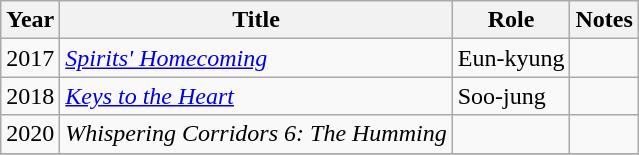<table class="wikitable">
<tr>
<th>Year</th>
<th>Title</th>
<th>Role</th>
<th>Notes</th>
</tr>
<tr>
<td>2017</td>
<td><em><a href='#'>Spirits' Homecoming</a></em></td>
<td>Eun-kyung</td>
<td></td>
</tr>
<tr>
<td>2018</td>
<td><em><a href='#'>Keys to the Heart</a></em></td>
<td>Soo-jung</td>
<td></td>
</tr>
<tr>
<td>2020</td>
<td><em>Whispering Corridors 6: The Humming</em></td>
<td></td>
<td></td>
</tr>
<tr>
</tr>
</table>
